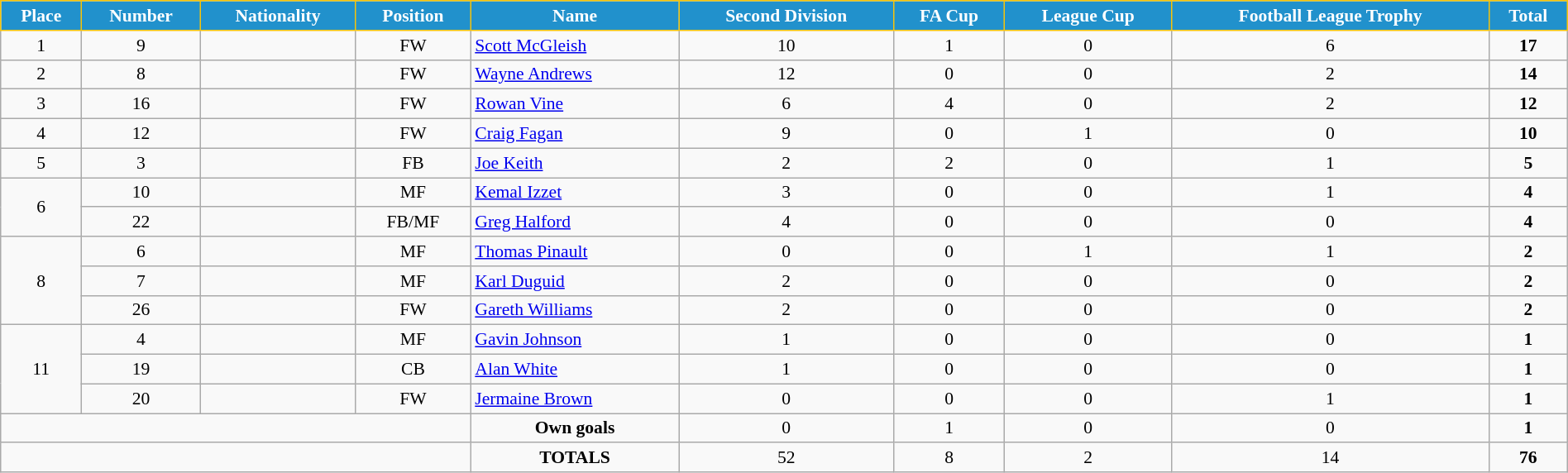<table class="wikitable" style="text-align:center; font-size:90%; width:100%;">
<tr>
<th style="background:#2191CC; color:white; border:1px solid #F7C408; text-align:center;">Place</th>
<th style="background:#2191CC; color:white; border:1px solid #F7C408; text-align:center;">Number</th>
<th style="background:#2191CC; color:white; border:1px solid #F7C408; text-align:center;">Nationality</th>
<th style="background:#2191CC; color:white; border:1px solid #F7C408; text-align:center;">Position</th>
<th style="background:#2191CC; color:white; border:1px solid #F7C408; text-align:center;">Name</th>
<th style="background:#2191CC; color:white; border:1px solid #F7C408; text-align:center;">Second Division</th>
<th style="background:#2191CC; color:white; border:1px solid #F7C408; text-align:center;">FA Cup</th>
<th style="background:#2191CC; color:white; border:1px solid #F7C408; text-align:center;">League Cup</th>
<th style="background:#2191CC; color:white; border:1px solid #F7C408; text-align:center;">Football League Trophy</th>
<th style="background:#2191CC; color:white; border:1px solid #F7C408; text-align:center;">Total</th>
</tr>
<tr>
<td>1</td>
<td>9</td>
<td></td>
<td>FW</td>
<td align="left"><a href='#'>Scott McGleish</a></td>
<td>10</td>
<td>1</td>
<td>0</td>
<td>6</td>
<td><strong>17</strong></td>
</tr>
<tr>
<td>2</td>
<td>8</td>
<td></td>
<td>FW</td>
<td align="left"><a href='#'>Wayne Andrews</a></td>
<td>12</td>
<td>0</td>
<td>0</td>
<td>2</td>
<td><strong>14</strong></td>
</tr>
<tr>
<td>3</td>
<td>16</td>
<td></td>
<td>FW</td>
<td align="left"><a href='#'>Rowan Vine</a></td>
<td>6</td>
<td>4</td>
<td>0</td>
<td>2</td>
<td><strong>12</strong></td>
</tr>
<tr>
<td>4</td>
<td>12</td>
<td></td>
<td>FW</td>
<td align="left"><a href='#'>Craig Fagan</a></td>
<td>9</td>
<td>0</td>
<td>1</td>
<td>0</td>
<td><strong>10</strong></td>
</tr>
<tr>
<td>5</td>
<td>3</td>
<td></td>
<td>FB</td>
<td align="left"><a href='#'>Joe Keith</a></td>
<td>2</td>
<td>2</td>
<td>0</td>
<td>1</td>
<td><strong>5</strong></td>
</tr>
<tr>
<td rowspan=2>6</td>
<td>10</td>
<td></td>
<td>MF</td>
<td align="left"><a href='#'>Kemal Izzet</a></td>
<td>3</td>
<td>0</td>
<td>0</td>
<td>1</td>
<td><strong>4</strong></td>
</tr>
<tr>
<td>22</td>
<td></td>
<td>FB/MF</td>
<td align="left"><a href='#'>Greg Halford</a></td>
<td>4</td>
<td>0</td>
<td>0</td>
<td>0</td>
<td><strong>4</strong></td>
</tr>
<tr>
<td rowspan=3>8</td>
<td>6</td>
<td></td>
<td>MF</td>
<td align="left"><a href='#'>Thomas Pinault</a></td>
<td>0</td>
<td>0</td>
<td>1</td>
<td>1</td>
<td><strong>2</strong></td>
</tr>
<tr>
<td>7</td>
<td></td>
<td>MF</td>
<td align="left"><a href='#'>Karl Duguid</a></td>
<td>2</td>
<td>0</td>
<td>0</td>
<td>0</td>
<td><strong>2</strong></td>
</tr>
<tr>
<td>26</td>
<td></td>
<td>FW</td>
<td align="left"><a href='#'>Gareth Williams</a></td>
<td>2</td>
<td>0</td>
<td>0</td>
<td>0</td>
<td><strong>2</strong></td>
</tr>
<tr>
<td rowspan=3>11</td>
<td>4</td>
<td></td>
<td>MF</td>
<td align="left"><a href='#'>Gavin Johnson</a></td>
<td>1</td>
<td>0</td>
<td>0</td>
<td>0</td>
<td><strong>1</strong></td>
</tr>
<tr>
<td>19</td>
<td></td>
<td>CB</td>
<td align="left"><a href='#'>Alan White</a></td>
<td>1</td>
<td>0</td>
<td>0</td>
<td>0</td>
<td><strong>1</strong></td>
</tr>
<tr>
<td>20</td>
<td></td>
<td>FW</td>
<td align="left"><a href='#'>Jermaine Brown</a></td>
<td>0</td>
<td>0</td>
<td>0</td>
<td>1</td>
<td><strong>1</strong></td>
</tr>
<tr>
<td colspan="4"></td>
<td><strong>Own goals</strong></td>
<td>0</td>
<td>1</td>
<td>0</td>
<td>0</td>
<td><strong>1</strong></td>
</tr>
<tr>
<td colspan="4"></td>
<td><strong>TOTALS</strong></td>
<td>52</td>
<td>8</td>
<td>2</td>
<td>14</td>
<td><strong>76</strong></td>
</tr>
</table>
